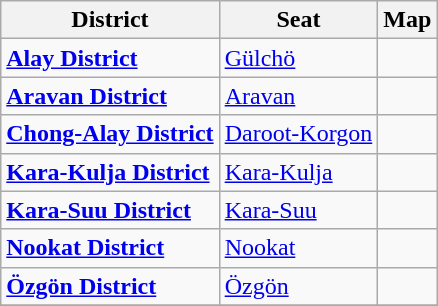<table class="wikitable">
<tr>
<th>District</th>
<th>Seat</th>
<th>Map</th>
</tr>
<tr>
<td><strong><a href='#'>Alay District</a></strong></td>
<td><a href='#'>Gülchö</a></td>
<td></td>
</tr>
<tr>
<td><strong><a href='#'>Aravan District</a></strong></td>
<td><a href='#'>Aravan</a></td>
<td></td>
</tr>
<tr>
<td><strong><a href='#'>Chong-Alay District</a></strong></td>
<td><a href='#'>Daroot-Korgon</a></td>
<td></td>
</tr>
<tr>
<td><strong><a href='#'>Kara-Kulja District</a></strong></td>
<td><a href='#'>Kara-Kulja</a></td>
<td></td>
</tr>
<tr>
<td><strong><a href='#'>Kara-Suu District</a></strong></td>
<td><a href='#'>Kara-Suu</a></td>
<td></td>
</tr>
<tr>
<td><strong><a href='#'>Nookat District</a></strong></td>
<td><a href='#'>Nookat</a></td>
<td></td>
</tr>
<tr>
<td><strong><a href='#'>Özgön District</a></strong></td>
<td><a href='#'>Özgön</a></td>
<td></td>
</tr>
<tr>
</tr>
</table>
